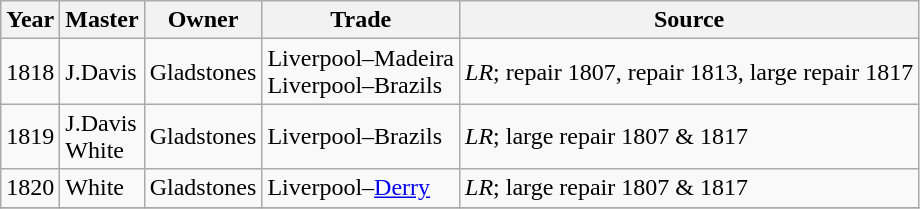<table class=" wikitable">
<tr>
<th>Year</th>
<th>Master</th>
<th>Owner</th>
<th>Trade</th>
<th>Source</th>
</tr>
<tr>
<td>1818</td>
<td>J.Davis</td>
<td>Gladstones</td>
<td>Liverpool–Madeira<br>Liverpool–Brazils</td>
<td><em>LR</em>; repair 1807, repair 1813, large repair 1817</td>
</tr>
<tr>
<td>1819</td>
<td>J.Davis<br>White</td>
<td>Gladstones</td>
<td>Liverpool–Brazils</td>
<td><em>LR</em>; large repair 1807 & 1817</td>
</tr>
<tr>
<td>1820</td>
<td>White</td>
<td>Gladstones</td>
<td>Liverpool–<a href='#'>Derry</a></td>
<td><em>LR</em>; large repair 1807  & 1817</td>
</tr>
<tr>
</tr>
</table>
